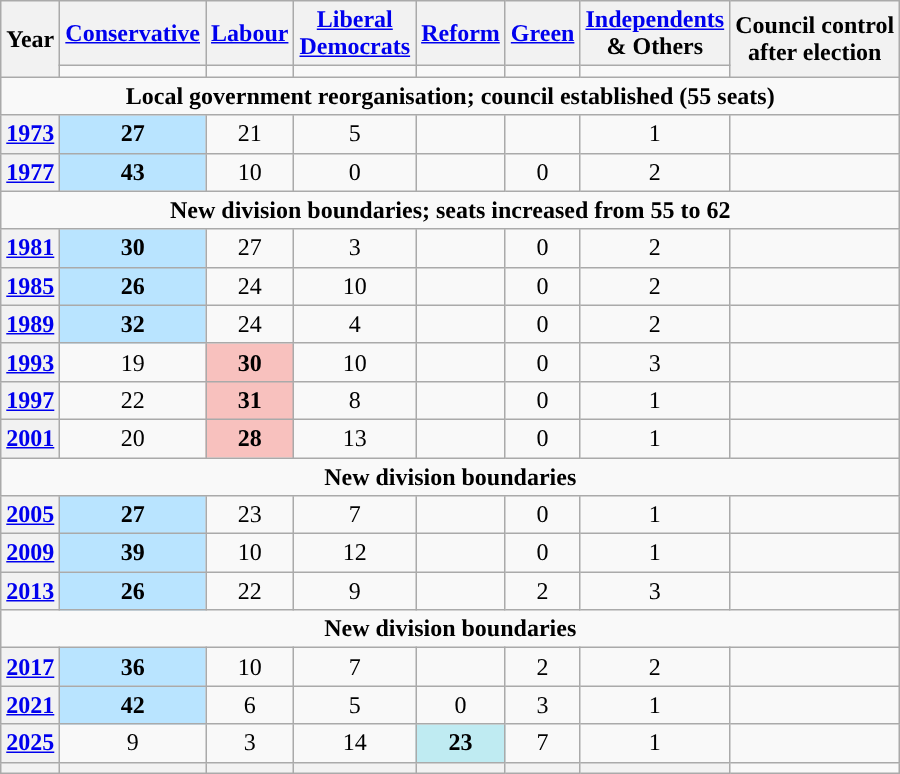<table class="wikitable plainrowheaders" style="text-align:center">
<tr>
<th scope="col" rowspan="2">Year</th>
<th scope="col"><a href='#'>Conservative</a></th>
<th scope="col"><a href='#'>Labour</a></th>
<th scope="col" style="width:1px"><a href='#'>Liberal Democrats</a></th>
<th scope="col"><a href='#'>Reform</a></th>
<th scope="col"><a href='#'>Green</a></th>
<th scope="col"><a href='#'>Independents</a><br>& Others</th>
<th scope="col" rowspan="2" colspan="2">Council control<br>after election</th>
</tr>
<tr>
<td style="background:"></td>
<td style="background:"></td>
<td style="background:"></td>
<td style="background:"></td>
<td style="background:"></td>
<td style="background:"></td>
</tr>
<tr>
<td colspan="9"><strong>Local government reorganisation; council established (55 seats)</strong></td>
</tr>
<tr>
<th scope="row"><a href='#'>1973</a></th>
<td style="background:#B9E4FF;"><strong>27</strong></td>
<td>21</td>
<td>5</td>
<td></td>
<td></td>
<td>1</td>
<td></td>
</tr>
<tr>
<th scope="row"><a href='#'>1977</a></th>
<td style="background:#B9E4FF;"><strong>43</strong></td>
<td>10</td>
<td>0</td>
<td></td>
<td>0</td>
<td>2</td>
<td></td>
</tr>
<tr>
<td colspan="9"><strong>New division boundaries; seats increased from 55 to 62</strong></td>
</tr>
<tr>
<th scope="row"><a href='#'>1981</a></th>
<td style="background:#B9E4FF;"><strong>30</strong></td>
<td>27</td>
<td>3</td>
<td></td>
<td>0</td>
<td>2</td>
<td></td>
</tr>
<tr>
<th scope="row"><a href='#'>1985</a></th>
<td style="background:#B9E4FF;"><strong>26</strong></td>
<td>24</td>
<td>10</td>
<td></td>
<td>0</td>
<td>2</td>
<td></td>
</tr>
<tr>
<th scope="row"><a href='#'>1989</a></th>
<td style="background:#B9E4FF;"><strong>32</strong></td>
<td>24</td>
<td>4</td>
<td></td>
<td>0</td>
<td>2</td>
<td></td>
</tr>
<tr>
<th scope="row"><a href='#'>1993</a></th>
<td>19</td>
<td style="background:#F8C1BE;"><strong>30</strong></td>
<td>10</td>
<td></td>
<td>0</td>
<td>3</td>
<td></td>
</tr>
<tr>
<th scope="row"><a href='#'>1997</a></th>
<td>22</td>
<td style="background:#F8C1BE;"><strong>31</strong></td>
<td>8</td>
<td></td>
<td>0</td>
<td>1</td>
<td></td>
</tr>
<tr>
<th scope="row"><a href='#'>2001</a></th>
<td>20</td>
<td style="background:#F8C1BE;"><strong>28</strong></td>
<td>13</td>
<td></td>
<td>0</td>
<td>1</td>
<td></td>
</tr>
<tr>
<td colspan="9"><strong>New division boundaries</strong></td>
</tr>
<tr>
<th scope="row"><a href='#'>2005</a></th>
<td style="background:#B9E4FF;"><strong>27</strong></td>
<td>23</td>
<td>7</td>
<td></td>
<td>0</td>
<td>1</td>
<td></td>
</tr>
<tr>
<th scope="row"><a href='#'>2009</a></th>
<td style="background:#B9E4FF;"><strong>39</strong></td>
<td>10</td>
<td>12</td>
<td></td>
<td>0</td>
<td>1</td>
<td></td>
</tr>
<tr>
<th scope="row"><a href='#'>2013</a></th>
<td style="background:#B9E4FF;"><strong>26</strong></td>
<td>22</td>
<td>9</td>
<td></td>
<td>2</td>
<td>3</td>
<td></td>
</tr>
<tr>
<td colspan="9"><strong>New division boundaries</strong></td>
</tr>
<tr>
<th scope="row"><a href='#'>2017</a></th>
<td style="background:#B9E4FF;"><strong>36</strong></td>
<td>10</td>
<td>7</td>
<td></td>
<td>2</td>
<td>2</td>
<td></td>
</tr>
<tr>
<th scope="row"><a href='#'>2021</a></th>
<td style="background:#B9E4FF;"><strong>42</strong></td>
<td>6</td>
<td>5</td>
<td>0</td>
<td>3</td>
<td>1</td>
<td></td>
</tr>
<tr>
<th scope="row"><a href='#'>2025</a></th>
<td>9</td>
<td>3</td>
<td>14</td>
<td style="background:#BFEBF2;"><strong>23</strong></td>
<td>7</td>
<td>1</td>
<td></td>
</tr>
<tr>
<th></th>
<th style="background-color: "></th>
<th style="background-color: "></th>
<th style="background-color: "></th>
<th style="background-color: "></th>
<th style="background-color: "></th>
<th style="background-color: "></th>
</tr>
</table>
